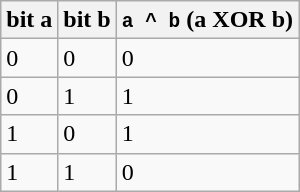<table class="wikitable">
<tr>
<th>bit a</th>
<th>bit b</th>
<th><code>a ^ b</code> (a XOR b)</th>
</tr>
<tr>
<td>0</td>
<td>0</td>
<td>0</td>
</tr>
<tr>
<td>0</td>
<td>1</td>
<td>1</td>
</tr>
<tr>
<td>1</td>
<td>0</td>
<td>1</td>
</tr>
<tr>
<td>1</td>
<td>1</td>
<td>0</td>
</tr>
</table>
